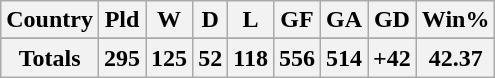<table class="wikitable" style="text-align:center">
<tr>
<th>Country</th>
<th>Pld</th>
<th>W</th>
<th>D</th>
<th>L</th>
<th>GF</th>
<th>GA</th>
<th>GD</th>
<th>Win%</th>
</tr>
<tr>
</tr>
<tr class="sortbottom">
<th>Totals</th>
<th><strong>295</strong></th>
<th><strong>125</strong></th>
<th><strong>52</strong></th>
<th><strong>118</strong></th>
<th><strong>556</strong></th>
<th><strong>514</strong></th>
<th><strong>+42</strong></th>
<th><strong>42.37</strong></th>
</tr>
</table>
